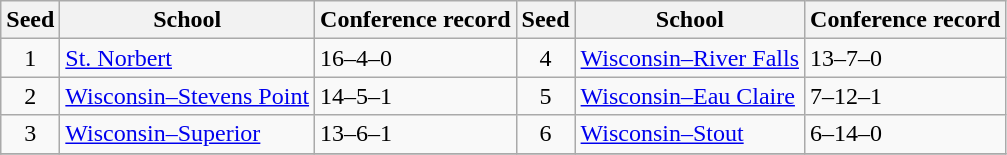<table class="wikitable">
<tr>
<th>Seed</th>
<th>School</th>
<th>Conference record</th>
<th>Seed</th>
<th>School</th>
<th>Conference record</th>
</tr>
<tr>
<td align=center>1</td>
<td><a href='#'>St. Norbert</a></td>
<td>16–4–0</td>
<td align=center>4</td>
<td><a href='#'>Wisconsin–River Falls</a></td>
<td>13–7–0</td>
</tr>
<tr>
<td align=center>2</td>
<td><a href='#'>Wisconsin–Stevens Point</a></td>
<td>14–5–1</td>
<td align=center>5</td>
<td><a href='#'>Wisconsin–Eau Claire</a></td>
<td>7–12–1</td>
</tr>
<tr>
<td align=center>3</td>
<td><a href='#'>Wisconsin–Superior</a></td>
<td>13–6–1</td>
<td align=center>6</td>
<td><a href='#'>Wisconsin–Stout</a></td>
<td>6–14–0</td>
</tr>
<tr>
</tr>
</table>
